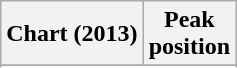<table class="wikitable sortable plainrowheaders" style="text-align:center">
<tr>
<th scope="col">Chart (2013)</th>
<th scope="col">Peak<br>position</th>
</tr>
<tr>
</tr>
<tr>
</tr>
<tr>
</tr>
</table>
